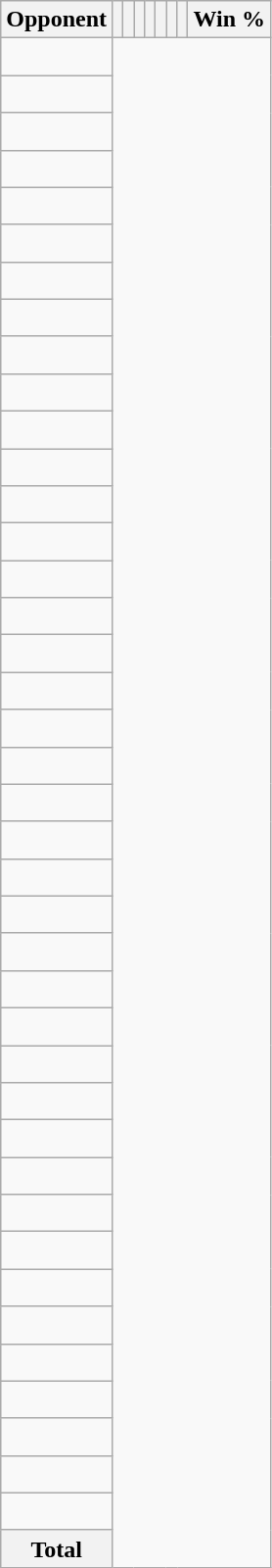<table class="wikitable sortable collapsible collapsed" style="text-align: center;">
<tr>
<th>Opponent</th>
<th></th>
<th></th>
<th></th>
<th></th>
<th></th>
<th></th>
<th></th>
<th>Win %</th>
</tr>
<tr>
<td align="left"><br></td>
</tr>
<tr>
<td align="left"><br></td>
</tr>
<tr>
<td align="left"><br></td>
</tr>
<tr>
<td align="left"><br></td>
</tr>
<tr>
<td align="left"><br></td>
</tr>
<tr>
<td align="left"><br></td>
</tr>
<tr>
<td align="left"><br></td>
</tr>
<tr>
<td align="left"><br></td>
</tr>
<tr>
<td align="left"><br></td>
</tr>
<tr>
<td align="left"><br></td>
</tr>
<tr>
<td align="left"><br></td>
</tr>
<tr>
<td align="left"><br></td>
</tr>
<tr>
<td align="left"><br></td>
</tr>
<tr>
<td align="left"><br></td>
</tr>
<tr>
<td align="left"><br></td>
</tr>
<tr>
<td align="left"><br></td>
</tr>
<tr>
<td align="left"><br></td>
</tr>
<tr>
<td align="left"><br></td>
</tr>
<tr>
<td align="left"><br></td>
</tr>
<tr>
<td align="left"><br></td>
</tr>
<tr>
<td align="left"><br></td>
</tr>
<tr>
<td align="left"><br></td>
</tr>
<tr>
<td align="left"><br></td>
</tr>
<tr>
<td align="left"><br></td>
</tr>
<tr>
<td align="left"><br></td>
</tr>
<tr>
<td align="left"><br></td>
</tr>
<tr>
<td align="left"><br></td>
</tr>
<tr>
<td align="left"><br></td>
</tr>
<tr>
<td align="left"><br></td>
</tr>
<tr>
<td align="left"><br></td>
</tr>
<tr>
<td align="left"><br></td>
</tr>
<tr>
<td align="left"><br></td>
</tr>
<tr>
<td align="left"><br></td>
</tr>
<tr>
<td align="left"><br></td>
</tr>
<tr>
<td align="left"><br></td>
</tr>
<tr>
<td align="left"><br></td>
</tr>
<tr>
<td align="left"><br></td>
</tr>
<tr>
<td align="left"><br></td>
</tr>
<tr>
<td align="left"><br></td>
</tr>
<tr>
<td align="left"><br></td>
</tr>
<tr class="sortbottom">
<th>Total<br></th>
</tr>
</table>
